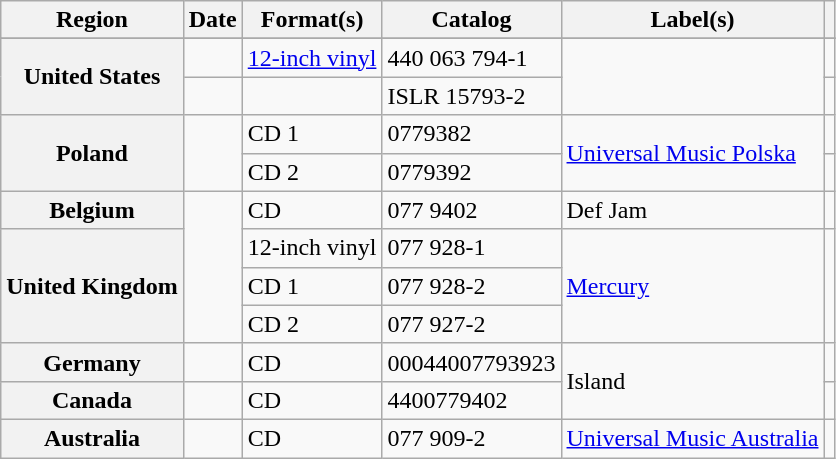<table class="wikitable plainrowheaders">
<tr>
<th scope="col">Region</th>
<th scope="col">Date</th>
<th scope="col">Format(s)</th>
<th scope="col">Catalog</th>
<th scope="col">Label(s)</th>
<th scope="col"></th>
</tr>
<tr>
</tr>
<tr>
<th scope="row" rowspan="2">United States</th>
<td></td>
<td><a href='#'>12-inch vinyl</a></td>
<td>440 063 794-1</td>
<td rowspan="2"></td>
<td></td>
</tr>
<tr>
<td></td>
<td></td>
<td>ISLR 15793-2</td>
<td></td>
</tr>
<tr>
<th scope="row" rowspan="2">Poland</th>
<td rowspan="2"></td>
<td>CD 1</td>
<td>0779382</td>
<td rowspan="2"><a href='#'>Universal Music Polska</a></td>
<td></td>
</tr>
<tr>
<td>CD 2</td>
<td>0779392</td>
<td></td>
</tr>
<tr>
<th scope="row">Belgium</th>
<td rowspan="4"></td>
<td>CD</td>
<td>077 9402</td>
<td>Def Jam</td>
<td></td>
</tr>
<tr>
<th scope="row" rowspan="3">United Kingdom</th>
<td>12-inch vinyl</td>
<td>077 928-1</td>
<td rowspan="3"><a href='#'>Mercury</a></td>
<td rowspan="3"></td>
</tr>
<tr>
<td>CD 1</td>
<td>077 928-2</td>
</tr>
<tr>
<td>CD 2</td>
<td>077 927-2</td>
</tr>
<tr>
<th scope="row">Germany</th>
<td></td>
<td>CD</td>
<td>00044007793923</td>
<td rowspan="2">Island</td>
<td></td>
</tr>
<tr>
<th scope="row">Canada</th>
<td></td>
<td>CD</td>
<td>4400779402</td>
<td></td>
</tr>
<tr>
<th scope="row">Australia</th>
<td></td>
<td>CD</td>
<td>077 909-2</td>
<td><a href='#'>Universal Music Australia</a></td>
<td></td>
</tr>
</table>
